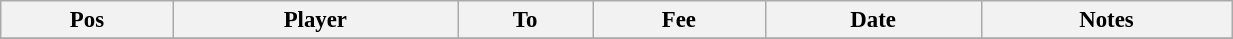<table class="wikitable" style="width:65%; text-align:center; font-size:95%; text-align:left;">
<tr>
<th><strong>Pos</strong></th>
<th><strong>Player</strong></th>
<th><strong>To</strong></th>
<th><strong>Fee</strong></th>
<th><strong>Date</strong></th>
<th><strong>Notes</strong></th>
</tr>
<tr>
</tr>
</table>
